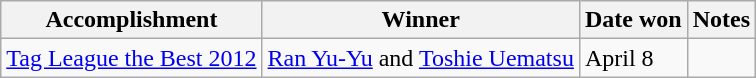<table class="wikitable">
<tr>
<th>Accomplishment</th>
<th>Winner</th>
<th>Date won</th>
<th>Notes</th>
</tr>
<tr>
<td><a href='#'>Tag League the Best 2012</a></td>
<td><a href='#'>Ran Yu-Yu</a> and <a href='#'>Toshie Uematsu</a></td>
<td>April 8</td>
<td></td>
</tr>
</table>
